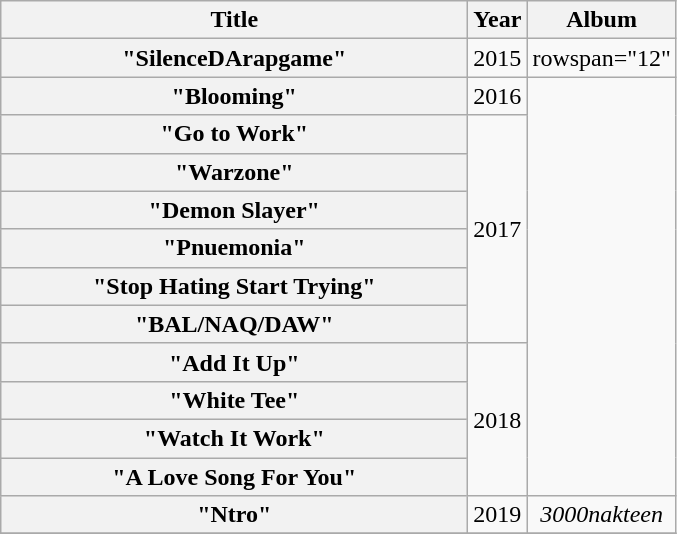<table class="wikitable plainrowheaders" style="text-align:center;">
<tr>
<th scope="col" style="width:19em;">Title</th>
<th scope="col">Year</th>
<th scope="col">Album</th>
</tr>
<tr>
<th scope="row">"SilenceDArapgame"<br></th>
<td>2015</td>
<td>rowspan="12" </td>
</tr>
<tr>
<th scope="row">"Blooming"</th>
<td>2016</td>
</tr>
<tr>
<th scope="row">"Go to Work"</th>
<td rowspan="6">2017</td>
</tr>
<tr>
<th scope="row">"Warzone"</th>
</tr>
<tr>
<th scope="row">"Demon Slayer"</th>
</tr>
<tr>
<th scope="row">"Pnuemonia"</th>
</tr>
<tr>
<th scope="row">"Stop Hating Start Trying"</th>
</tr>
<tr>
<th scope="row">"BAL/NAQ/DAW"</th>
</tr>
<tr>
<th scope="row">"Add It Up"<br></th>
<td rowspan="4">2018</td>
</tr>
<tr>
<th scope="row">"White Tee"</th>
</tr>
<tr>
<th scope="row">"Watch It Work"</th>
</tr>
<tr>
<th scope="row">"A Love Song For You"</th>
</tr>
<tr>
<th scope="row">"Ntro"</th>
<td>2019</td>
<td><em>3000nakteen</em></td>
</tr>
<tr>
</tr>
</table>
